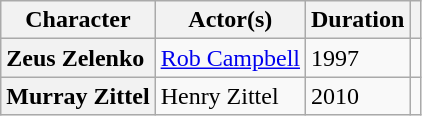<table class="wikitable unsortable">
<tr>
<th scope=col>Character</th>
<th scope=col>Actor(s)</th>
<th scope=col>Duration</th>
<th scope=col></th>
</tr>
<tr>
<th scope=row style=text-align:left>Zeus Zelenko</th>
<td><a href='#'>Rob Campbell</a></td>
<td>1997</td>
<td></td>
</tr>
<tr>
<th scope=row style=text-align:left>Murray Zittel</th>
<td>Henry Zittel</td>
<td>2010</td>
<td></td>
</tr>
</table>
